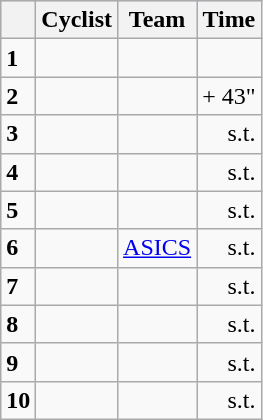<table class="wikitable">
<tr style="background:#ccccff;">
<th></th>
<th>Cyclist</th>
<th>Team</th>
<th>Time</th>
</tr>
<tr>
<td><strong>1</strong></td>
<td></td>
<td></td>
<td align=right></td>
</tr>
<tr>
<td><strong>2</strong></td>
<td></td>
<td></td>
<td align=right>+ 43"</td>
</tr>
<tr>
<td><strong>3</strong></td>
<td></td>
<td></td>
<td align=right>s.t.</td>
</tr>
<tr>
<td><strong>4</strong></td>
<td></td>
<td></td>
<td align=right>s.t.</td>
</tr>
<tr>
<td><strong>5</strong></td>
<td></td>
<td></td>
<td align=right>s.t.</td>
</tr>
<tr>
<td><strong>6</strong></td>
<td></td>
<td><a href='#'>ASICS</a></td>
<td align=right>s.t.</td>
</tr>
<tr>
<td><strong>7</strong></td>
<td></td>
<td></td>
<td align=right>s.t.</td>
</tr>
<tr>
<td><strong>8</strong></td>
<td></td>
<td></td>
<td align=right>s.t.</td>
</tr>
<tr>
<td><strong>9</strong></td>
<td></td>
<td></td>
<td align=right>s.t.</td>
</tr>
<tr>
<td><strong>10</strong></td>
<td></td>
<td></td>
<td align=right>s.t.</td>
</tr>
</table>
